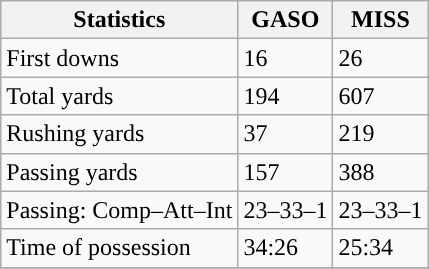<table class="wikitable" style="float: left;">
<tr>
<th>Statistics</th>
<th>GASO</th>
<th>MISS</th>
</tr>
<tr>
<td>First downs</td>
<td>16</td>
<td>26</td>
</tr>
<tr>
<td>Total yards</td>
<td>194</td>
<td>607</td>
</tr>
<tr>
<td>Rushing yards</td>
<td>37</td>
<td>219</td>
</tr>
<tr>
<td>Passing yards</td>
<td>157</td>
<td>388</td>
</tr>
<tr>
<td>Passing: Comp–Att–Int</td>
<td>23–33–1</td>
<td>23–33–1</td>
</tr>
<tr>
<td>Time of possession</td>
<td>34:26</td>
<td>25:34</td>
</tr>
<tr>
</tr>
</table>
